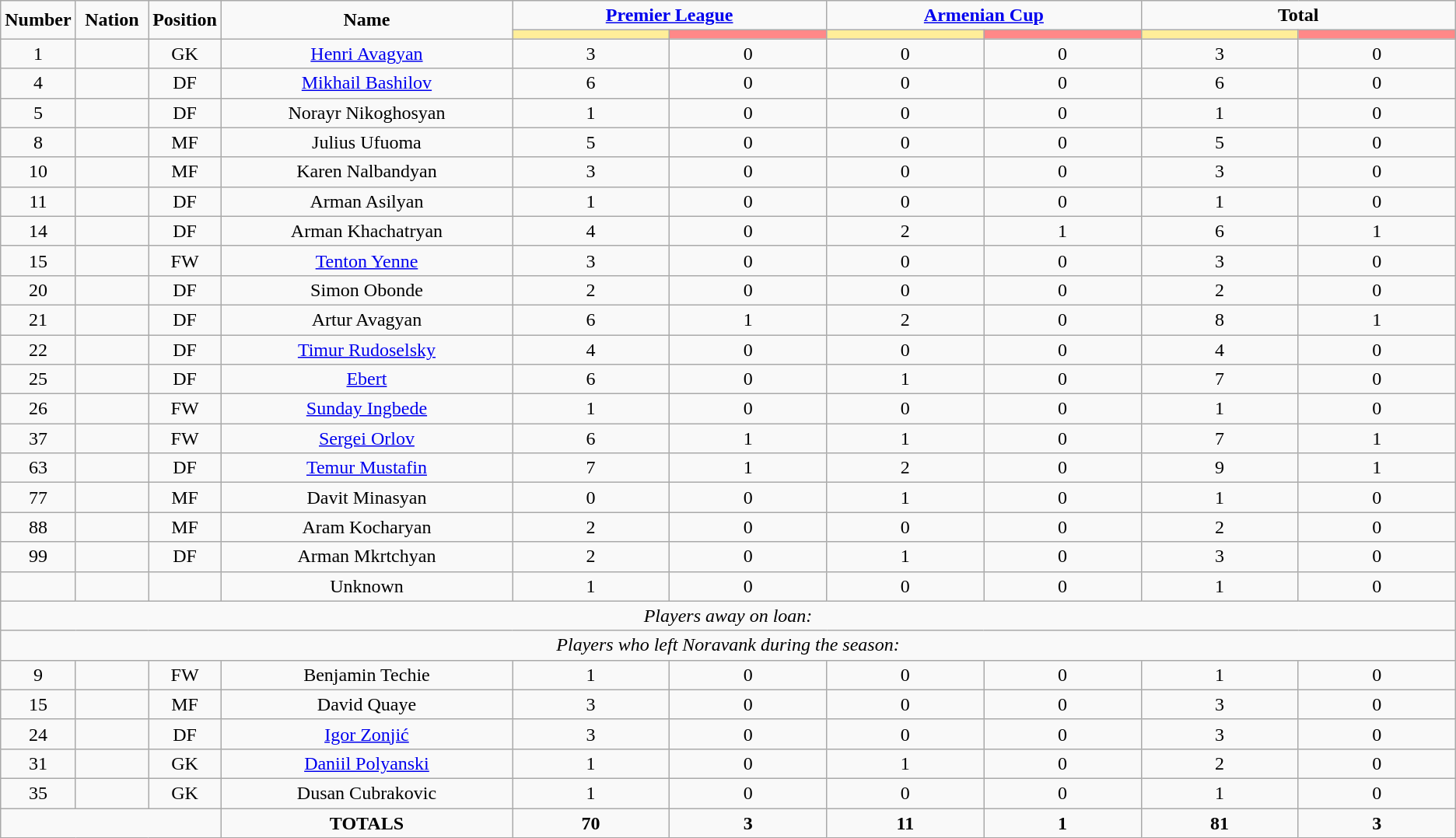<table class="wikitable" style="text-align:center;">
<tr>
<td rowspan="2"  style="width:5%; text-align:center;"><strong>Number</strong></td>
<td rowspan="2"  style="width:5%; text-align:center;"><strong>Nation</strong></td>
<td rowspan="2"  style="width:5%; text-align:center;"><strong>Position</strong></td>
<td rowspan="2"  style="width:20%; text-align:center;"><strong>Name</strong></td>
<td colspan="2" style="text-align:center;"><strong><a href='#'>Premier League</a></strong></td>
<td colspan="2" style="text-align:center;"><strong><a href='#'>Armenian Cup</a></strong></td>
<td colspan="2" style="text-align:center;"><strong>Total</strong></td>
</tr>
<tr>
<th style="width:60px; background:#fe9;"></th>
<th style="width:60px; background:#ff8888;"></th>
<th style="width:60px; background:#fe9;"></th>
<th style="width:60px; background:#ff8888;"></th>
<th style="width:60px; background:#fe9;"></th>
<th style="width:60px; background:#ff8888;"></th>
</tr>
<tr>
<td>1</td>
<td></td>
<td>GK</td>
<td><a href='#'>Henri Avagyan</a></td>
<td>3</td>
<td>0</td>
<td>0</td>
<td>0</td>
<td>3</td>
<td>0</td>
</tr>
<tr>
<td>4</td>
<td></td>
<td>DF</td>
<td><a href='#'>Mikhail Bashilov</a></td>
<td>6</td>
<td>0</td>
<td>0</td>
<td>0</td>
<td>6</td>
<td>0</td>
</tr>
<tr>
<td>5</td>
<td></td>
<td>DF</td>
<td>Norayr Nikoghosyan</td>
<td>1</td>
<td>0</td>
<td>0</td>
<td>0</td>
<td>1</td>
<td>0</td>
</tr>
<tr>
<td>8</td>
<td></td>
<td>MF</td>
<td>Julius Ufuoma</td>
<td>5</td>
<td>0</td>
<td>0</td>
<td>0</td>
<td>5</td>
<td>0</td>
</tr>
<tr>
<td>10</td>
<td></td>
<td>MF</td>
<td>Karen Nalbandyan</td>
<td>3</td>
<td>0</td>
<td>0</td>
<td>0</td>
<td>3</td>
<td>0</td>
</tr>
<tr>
<td>11</td>
<td></td>
<td>DF</td>
<td>Arman Asilyan</td>
<td>1</td>
<td>0</td>
<td>0</td>
<td>0</td>
<td>1</td>
<td>0</td>
</tr>
<tr>
<td>14</td>
<td></td>
<td>DF</td>
<td>Arman Khachatryan</td>
<td>4</td>
<td>0</td>
<td>2</td>
<td>1</td>
<td>6</td>
<td>1</td>
</tr>
<tr>
<td>15</td>
<td></td>
<td>FW</td>
<td><a href='#'>Tenton Yenne</a></td>
<td>3</td>
<td>0</td>
<td>0</td>
<td>0</td>
<td>3</td>
<td>0</td>
</tr>
<tr>
<td>20</td>
<td></td>
<td>DF</td>
<td>Simon Obonde</td>
<td>2</td>
<td>0</td>
<td>0</td>
<td>0</td>
<td>2</td>
<td>0</td>
</tr>
<tr>
<td>21</td>
<td></td>
<td>DF</td>
<td>Artur Avagyan</td>
<td>6</td>
<td>1</td>
<td>2</td>
<td>0</td>
<td>8</td>
<td>1</td>
</tr>
<tr>
<td>22</td>
<td></td>
<td>DF</td>
<td><a href='#'>Timur Rudoselsky</a></td>
<td>4</td>
<td>0</td>
<td>0</td>
<td>0</td>
<td>4</td>
<td>0</td>
</tr>
<tr>
<td>25</td>
<td></td>
<td>DF</td>
<td><a href='#'>Ebert</a></td>
<td>6</td>
<td>0</td>
<td>1</td>
<td>0</td>
<td>7</td>
<td>0</td>
</tr>
<tr>
<td>26</td>
<td></td>
<td>FW</td>
<td><a href='#'>Sunday Ingbede</a></td>
<td>1</td>
<td>0</td>
<td>0</td>
<td>0</td>
<td>1</td>
<td>0</td>
</tr>
<tr>
<td>37</td>
<td></td>
<td>FW</td>
<td><a href='#'>Sergei Orlov</a></td>
<td>6</td>
<td>1</td>
<td>1</td>
<td>0</td>
<td>7</td>
<td>1</td>
</tr>
<tr>
<td>63</td>
<td></td>
<td>DF</td>
<td><a href='#'>Temur Mustafin</a></td>
<td>7</td>
<td>1</td>
<td>2</td>
<td>0</td>
<td>9</td>
<td>1</td>
</tr>
<tr>
<td>77</td>
<td></td>
<td>MF</td>
<td>Davit Minasyan</td>
<td>0</td>
<td>0</td>
<td>1</td>
<td>0</td>
<td>1</td>
<td>0</td>
</tr>
<tr>
<td>88</td>
<td></td>
<td>MF</td>
<td>Aram Kocharyan</td>
<td>2</td>
<td>0</td>
<td>0</td>
<td>0</td>
<td>2</td>
<td>0</td>
</tr>
<tr>
<td>99</td>
<td></td>
<td>DF</td>
<td>Arman Mkrtchyan</td>
<td>2</td>
<td>0</td>
<td>1</td>
<td>0</td>
<td>3</td>
<td>0</td>
</tr>
<tr>
<td></td>
<td></td>
<td></td>
<td>Unknown</td>
<td>1</td>
<td>0</td>
<td>0</td>
<td>0</td>
<td>1</td>
<td>0</td>
</tr>
<tr>
<td colspan="14"><em>Players away on loan:</em></td>
</tr>
<tr>
<td colspan="14"><em>Players who left Noravank during the season:</em></td>
</tr>
<tr>
<td>9</td>
<td></td>
<td>FW</td>
<td>Benjamin Techie</td>
<td>1</td>
<td>0</td>
<td>0</td>
<td>0</td>
<td>1</td>
<td>0</td>
</tr>
<tr>
<td>15</td>
<td></td>
<td>MF</td>
<td>David Quaye</td>
<td>3</td>
<td>0</td>
<td>0</td>
<td>0</td>
<td>3</td>
<td>0</td>
</tr>
<tr>
<td>24</td>
<td></td>
<td>DF</td>
<td><a href='#'>Igor Zonjić</a></td>
<td>3</td>
<td>0</td>
<td>0</td>
<td>0</td>
<td>3</td>
<td>0</td>
</tr>
<tr>
<td>31</td>
<td></td>
<td>GK</td>
<td><a href='#'>Daniil Polyanski</a></td>
<td>1</td>
<td>0</td>
<td>1</td>
<td>0</td>
<td>2</td>
<td>0</td>
</tr>
<tr>
<td>35</td>
<td></td>
<td>GK</td>
<td>Dusan Cubrakovic</td>
<td>1</td>
<td>0</td>
<td>0</td>
<td>0</td>
<td>1</td>
<td>0</td>
</tr>
<tr>
<td colspan="3"></td>
<td><strong>TOTALS</strong></td>
<td><strong>70</strong></td>
<td><strong>3</strong></td>
<td><strong>11</strong></td>
<td><strong>1</strong></td>
<td><strong>81</strong></td>
<td><strong>3</strong></td>
</tr>
</table>
